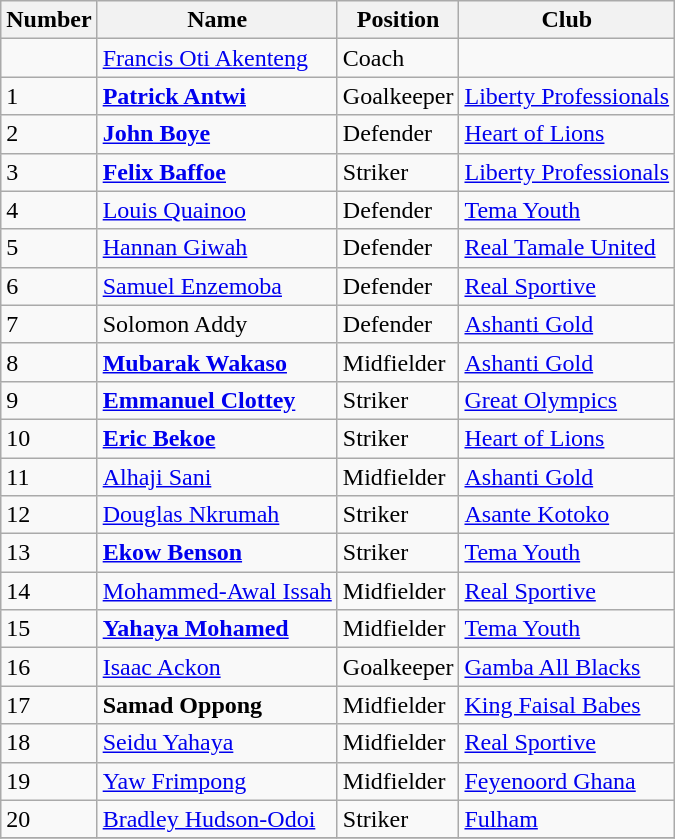<table class="wikitable">
<tr>
<th>Number</th>
<th>Name</th>
<th>Position</th>
<th>Club</th>
</tr>
<tr>
<td></td>
<td><a href='#'>Francis Oti Akenteng</a></td>
<td>Coach</td>
<td></td>
</tr>
<tr>
<td>1</td>
<td><strong><a href='#'>Patrick Antwi</a></strong></td>
<td>Goalkeeper</td>
<td> <a href='#'>Liberty Professionals</a></td>
</tr>
<tr>
<td>2</td>
<td><strong><a href='#'>John Boye</a></strong></td>
<td>Defender</td>
<td> <a href='#'>Heart of Lions</a></td>
</tr>
<tr>
<td>3</td>
<td><strong><a href='#'>Felix Baffoe</a></strong></td>
<td>Striker</td>
<td> <a href='#'>Liberty Professionals</a></td>
</tr>
<tr>
<td>4</td>
<td><a href='#'>Louis Quainoo</a></td>
<td>Defender</td>
<td> <a href='#'>Tema Youth</a></td>
</tr>
<tr>
<td>5</td>
<td><a href='#'>Hannan Giwah</a></td>
<td>Defender</td>
<td> <a href='#'>Real Tamale United</a></td>
</tr>
<tr>
<td>6</td>
<td><a href='#'>Samuel Enzemoba</a></td>
<td>Defender</td>
<td> <a href='#'>Real Sportive</a></td>
</tr>
<tr>
<td>7</td>
<td>Solomon Addy</td>
<td>Defender</td>
<td> <a href='#'>Ashanti Gold</a></td>
</tr>
<tr>
<td>8</td>
<td><strong><a href='#'>Mubarak Wakaso</a></strong></td>
<td>Midfielder</td>
<td> <a href='#'>Ashanti Gold</a></td>
</tr>
<tr>
<td>9</td>
<td><strong><a href='#'>Emmanuel Clottey</a></strong></td>
<td>Striker</td>
<td> <a href='#'>Great Olympics</a></td>
</tr>
<tr>
<td>10</td>
<td><strong><a href='#'>Eric Bekoe</a></strong></td>
<td>Striker</td>
<td> <a href='#'>Heart of Lions</a></td>
</tr>
<tr>
<td>11</td>
<td><a href='#'>Alhaji Sani</a></td>
<td>Midfielder</td>
<td> <a href='#'>Ashanti Gold</a></td>
</tr>
<tr>
<td>12</td>
<td><a href='#'>Douglas Nkrumah</a></td>
<td>Striker</td>
<td> <a href='#'>Asante Kotoko</a></td>
</tr>
<tr>
<td>13</td>
<td><strong><a href='#'>Ekow Benson</a></strong></td>
<td>Striker</td>
<td> <a href='#'>Tema Youth</a></td>
</tr>
<tr>
<td>14</td>
<td><a href='#'>Mohammed-Awal Issah</a></td>
<td>Midfielder</td>
<td> <a href='#'>Real Sportive</a></td>
</tr>
<tr>
<td>15</td>
<td><strong><a href='#'>Yahaya Mohamed</a></strong></td>
<td>Midfielder</td>
<td> <a href='#'>Tema Youth</a></td>
</tr>
<tr>
<td>16</td>
<td><a href='#'>Isaac Ackon</a></td>
<td>Goalkeeper</td>
<td> <a href='#'>Gamba All Blacks</a></td>
</tr>
<tr>
<td>17</td>
<td><strong>Samad Oppong</strong></td>
<td>Midfielder</td>
<td> <a href='#'>King Faisal Babes</a></td>
</tr>
<tr>
<td>18</td>
<td><a href='#'>Seidu Yahaya</a></td>
<td>Midfielder</td>
<td> <a href='#'>Real Sportive</a></td>
</tr>
<tr>
<td>19</td>
<td><a href='#'>Yaw Frimpong</a></td>
<td>Midfielder</td>
<td> <a href='#'>Feyenoord Ghana</a></td>
</tr>
<tr>
<td>20</td>
<td><a href='#'>Bradley Hudson-Odoi</a></td>
<td>Striker</td>
<td> <a href='#'>Fulham</a></td>
</tr>
<tr>
</tr>
</table>
